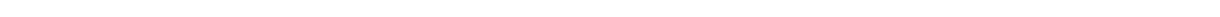<table style="width:88%; text-align:center;">
<tr style="color:white;">
<td style="background:"><strong>13</strong></td>
<td style="background:"><strong>21</strong></td>
<td style="background:"><strong>2</strong></td>
<td style="background:"><strong>28</strong></td>
</tr>
</table>
